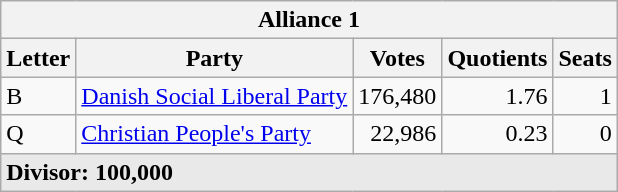<table class="wikitable">
<tr>
<th colspan="5">Alliance 1</th>
</tr>
<tr>
<th>Letter</th>
<th>Party</th>
<th>Votes</th>
<th>Quotients</th>
<th>Seats</th>
</tr>
<tr>
<td style="text-align:left;">B</td>
<td style="text-align:left;"><a href='#'>Danish Social Liberal Party</a></td>
<td style="text-align:right;">176,480</td>
<td style="text-align:right;">1.76</td>
<td style="text-align:right;">1</td>
</tr>
<tr>
<td style="text-align:left;">Q</td>
<td style="text-align:left;"><a href='#'>Christian People's Party</a></td>
<td style="text-align:right;">22,986</td>
<td style="text-align:right;">0.23</td>
<td style="text-align:right;">0</td>
</tr>
<tr style="background-color:#E9E9E9">
<td colspan="5" style="text-align:left;"><strong>Divisor: 100,000</strong></td>
</tr>
</table>
